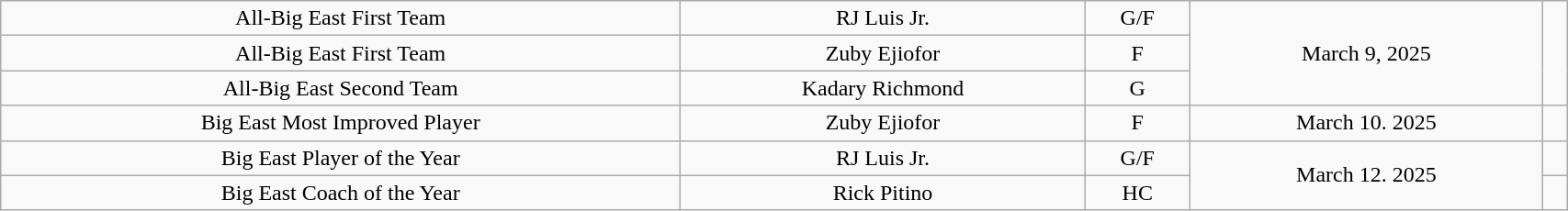<table class="wikitable" style="width: 90%;text-align: center;">
<tr align="center">
<td rowspan="1">All-Big East First Team</td>
<td>RJ Luis Jr.</td>
<td>G/F</td>
<td rowspan="3">March 9, 2025</td>
<td rowspan="3"></td>
</tr>
<tr align="center">
<td rowspan="1">All-Big East First Team</td>
<td>Zuby Ejiofor</td>
<td>F</td>
</tr>
<tr align="center">
<td rowspan="1">All-Big East Second Team</td>
<td>Kadary Richmond</td>
<td>G</td>
</tr>
<tr align="center">
<td rowspan="1">Big East Most Improved Player</td>
<td>Zuby Ejiofor</td>
<td>F</td>
<td>March 10. 2025</td>
<td></td>
</tr>
<tr align="center">
<td rowspan="1">Big East Player of the Year</td>
<td>RJ Luis Jr.</td>
<td>G/F</td>
<td rowspan="2">March 12. 2025</td>
<td></td>
</tr>
<tr align="center">
<td rowspan="1">Big East Coach of the Year</td>
<td>Rick Pitino</td>
<td>HC</td>
<td></td>
</tr>
</table>
